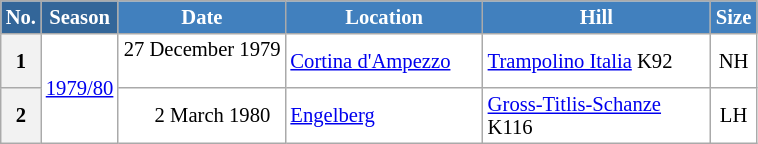<table class="wikitable sortable" style="font-size:86%; line-height:15px; text-align:left; border:grey solid 1px; border-collapse:collapse; background:#ffffff;">
<tr style="background:#efefef;">
<th style="background-color:#369; color:white; width:10px;">No.</th>
<th style="background-color:#369; color:white;  width:30px;">Season</th>
<th style="background-color:#4180be; color:white; width:105px;">Date</th>
<th style="background-color:#4180be; color:white; width:125px;">Location</th>
<th style="background-color:#4180be; color:white; width:145px;">Hill</th>
<th style="background-color:#4180be; color:white; width:25px;">Size</th>
</tr>
<tr>
<th scope=row style="text-align:center;">1</th>
<td align=center rowspan=2><a href='#'>1979/80</a></td>
<td align=right>27 December 1979  </td>
<td> <a href='#'>Cortina d'Ampezzo</a></td>
<td><a href='#'>Trampolino Italia</a> K92</td>
<td align=center>NH</td>
</tr>
<tr>
<th scope=row style="text-align:center;">2</th>
<td align=right>2 March 1980  </td>
<td> <a href='#'>Engelberg</a></td>
<td><a href='#'>Gross-Titlis-Schanze</a> K116</td>
<td align=center>LH</td>
</tr>
</table>
